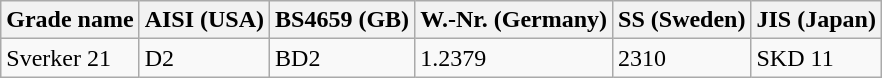<table class="wikitable">
<tr>
<th>Grade name</th>
<th>AISI (USA)</th>
<th>BS4659 (GB)</th>
<th>W.-Nr. (Germany)</th>
<th>SS (Sweden)</th>
<th>JIS (Japan)</th>
</tr>
<tr>
<td>Sverker 21</td>
<td>D2</td>
<td>BD2</td>
<td>1.2379</td>
<td>2310</td>
<td>SKD 11</td>
</tr>
</table>
